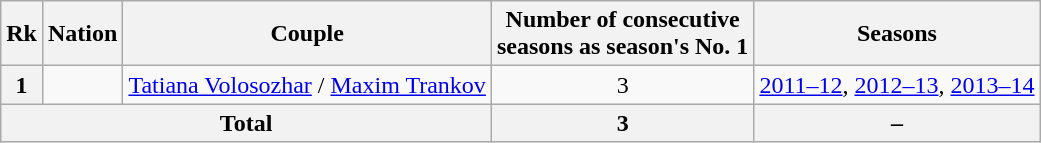<table class="wikitable sortable">
<tr>
<th>Rk</th>
<th>Nation</th>
<th>Couple</th>
<th>Number of consecutive<br>seasons as season's No. 1</th>
<th>Seasons</th>
</tr>
<tr>
<th>1</th>
<td></td>
<td><a href='#'>Tatiana Volosozhar</a> / <a href='#'>Maxim Trankov</a></td>
<td style="text-align: center;">3</td>
<td><a href='#'>2011–12</a>, <a href='#'>2012–13</a>, <a href='#'>2013–14</a></td>
</tr>
<tr class="sortbottom">
<th colspan="3">Total</th>
<th>3</th>
<th>–</th>
</tr>
</table>
